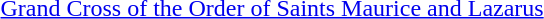<table>
<tr>
<td rowspan=2 style="width:60px; vertical-align:top;"></td>
<td><a href='#'>Grand Cross of the Order of Saints Maurice and Lazarus</a></td>
</tr>
<tr>
<td></td>
</tr>
</table>
